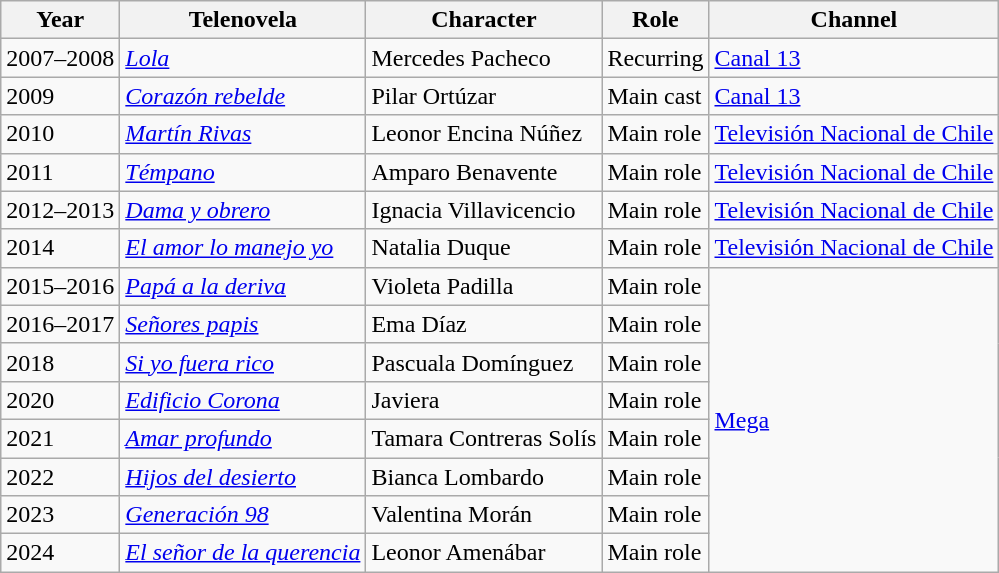<table class="wikitable">
<tr>
<th>Year</th>
<th>Telenovela</th>
<th>Character</th>
<th>Role</th>
<th>Channel</th>
</tr>
<tr>
<td>2007–2008</td>
<td><a href='#'><em>Lola</em></a></td>
<td>Mercedes Pacheco</td>
<td>Recurring</td>
<td><a href='#'>Canal 13</a></td>
</tr>
<tr>
<td>2009</td>
<td><em><a href='#'>Corazón rebelde</a></em></td>
<td>Pilar Ortúzar</td>
<td>Main cast</td>
<td><a href='#'>Canal 13</a></td>
</tr>
<tr>
<td>2010</td>
<td><a href='#'><em>Martín Rivas</em></a></td>
<td>Leonor Encina Núñez</td>
<td>Main role</td>
<td><a href='#'>Televisión Nacional de Chile</a></td>
</tr>
<tr>
<td>2011</td>
<td><a href='#'><em>Témpano</em></a></td>
<td>Amparo Benavente</td>
<td>Main role</td>
<td><a href='#'>Televisión Nacional de Chile</a></td>
</tr>
<tr>
<td>2012–2013</td>
<td><em><a href='#'>Dama y obrero</a></em></td>
<td>Ignacia Villavicencio</td>
<td>Main role</td>
<td><a href='#'>Televisión Nacional de Chile</a></td>
</tr>
<tr>
<td>2014</td>
<td><em><a href='#'>El amor lo manejo yo</a></em></td>
<td>Natalia Duque</td>
<td>Main role</td>
<td><a href='#'>Televisión Nacional de Chile</a></td>
</tr>
<tr>
<td>2015–2016</td>
<td><em><a href='#'>Papá a la deriva</a></em></td>
<td>Violeta Padilla</td>
<td>Main role</td>
<td rowspan="8"><a href='#'>Mega</a></td>
</tr>
<tr>
<td>2016–2017</td>
<td><a href='#'><em>Señores papis</em></a></td>
<td>Ema Díaz</td>
<td>Main role</td>
</tr>
<tr>
<td>2018</td>
<td><em><a href='#'>Si yo fuera rico</a></em></td>
<td>Pascuala Domínguez</td>
<td>Main role</td>
</tr>
<tr>
<td>2020</td>
<td><em><a href='#'>Edificio Corona</a></em></td>
<td>Javiera</td>
<td>Main role</td>
</tr>
<tr>
<td>2021</td>
<td><em><a href='#'>Amar profundo</a></em></td>
<td>Tamara Contreras Solís</td>
<td>Main role</td>
</tr>
<tr>
<td>2022</td>
<td><em><a href='#'>Hijos del desierto</a></em></td>
<td>Bianca Lombardo</td>
<td>Main role</td>
</tr>
<tr>
<td>2023</td>
<td><em><a href='#'>Generación 98</a></em></td>
<td>Valentina Morán</td>
<td>Main role</td>
</tr>
<tr>
<td>2024</td>
<td><em><a href='#'>El señor de la querencia</a></em></td>
<td>Leonor Amenábar</td>
<td>Main role</td>
</tr>
</table>
